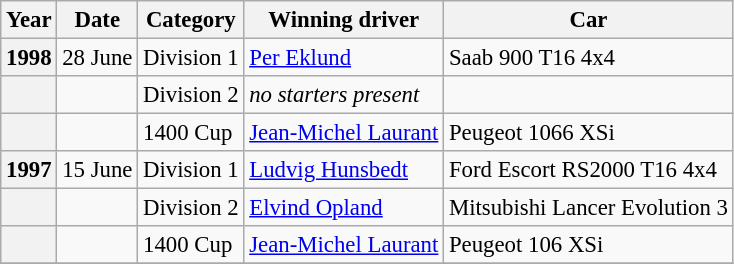<table class="wikitable" style="font-size:95%">
<tr>
<th>Year</th>
<th>Date</th>
<th>Category</th>
<th>Winning driver</th>
<th>Car</th>
</tr>
<tr>
<th>1998</th>
<td>28 June</td>
<td>Division 1</td>
<td> <a href='#'>Per Eklund</a></td>
<td>Saab 900 T16 4x4</td>
</tr>
<tr>
<th></th>
<td></td>
<td>Division 2</td>
<td><em>no starters present</em></td>
<td></td>
</tr>
<tr>
<th></th>
<td></td>
<td>1400 Cup</td>
<td> <a href='#'>Jean-Michel Laurant</a></td>
<td>Peugeot 1066 XSi</td>
</tr>
<tr>
<th>1997</th>
<td>15 June</td>
<td>Division 1</td>
<td> <a href='#'>Ludvig Hunsbedt</a></td>
<td>Ford Escort RS2000 T16 4x4</td>
</tr>
<tr>
<th></th>
<td></td>
<td>Division 2</td>
<td> <a href='#'>Elvind Opland</a></td>
<td>Mitsubishi Lancer Evolution 3</td>
</tr>
<tr>
<th></th>
<td></td>
<td>1400 Cup</td>
<td> <a href='#'>Jean-Michel Laurant</a></td>
<td>Peugeot 106 XSi</td>
</tr>
<tr>
</tr>
</table>
